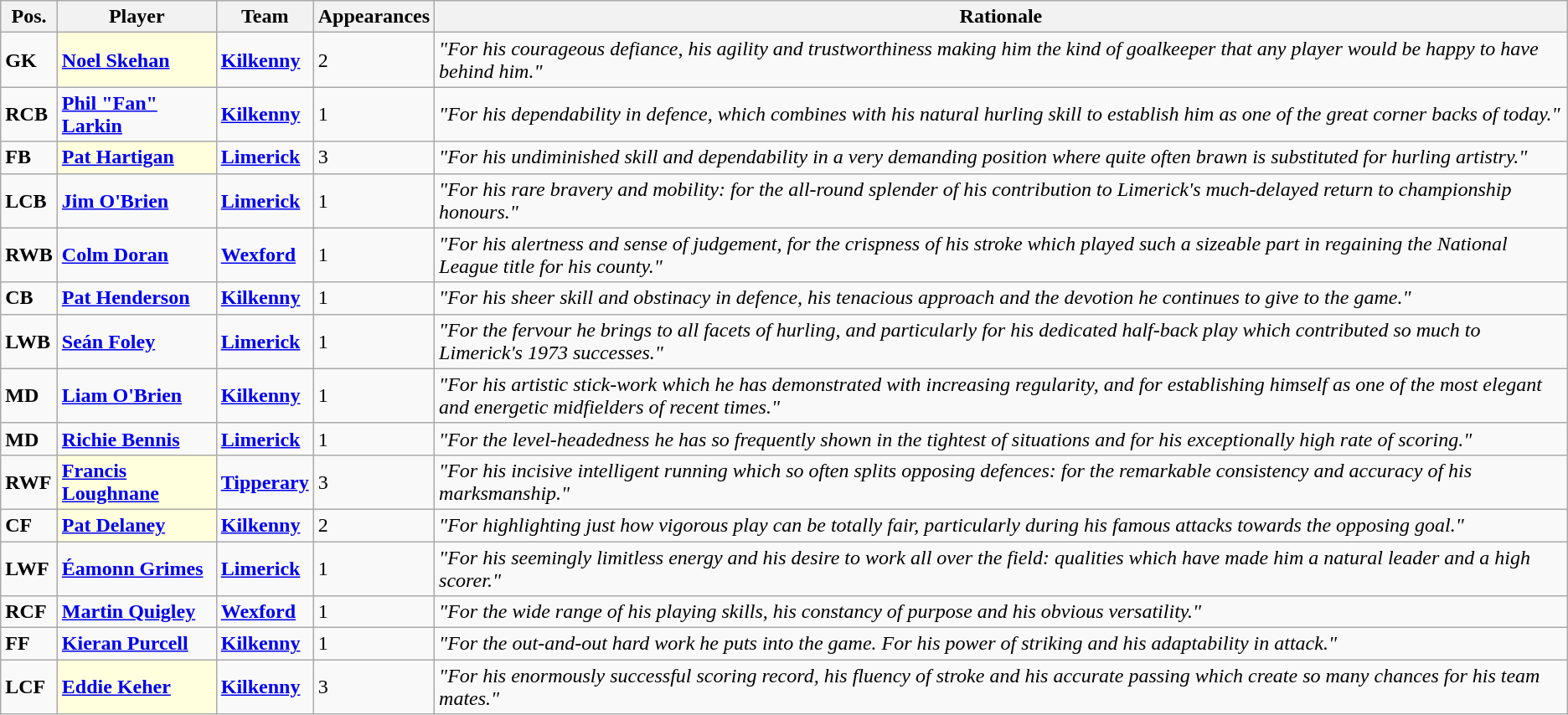<table class="wikitable">
<tr>
<th>Pos.</th>
<th>Player</th>
<th>Team</th>
<th>Appearances</th>
<th>Rationale</th>
</tr>
<tr>
<td><strong>GK</strong></td>
<td style="background-color:#FFFFDD"> <strong><a href='#'>Noel Skehan</a></strong></td>
<td><strong><a href='#'>Kilkenny</a></strong></td>
<td>2</td>
<td><em>"For his courageous defiance, his agility and trustworthiness making him the kind of goalkeeper that any player would be happy to have behind him."</em></td>
</tr>
<tr>
<td><strong>RCB</strong></td>
<td> <strong><a href='#'>Phil "Fan" Larkin</a></strong></td>
<td><strong><a href='#'>Kilkenny</a></strong></td>
<td>1</td>
<td><em>"For his dependability in defence, which combines with his natural hurling skill to establish him as one of the great corner backs of today."</em></td>
</tr>
<tr>
<td><strong>FB</strong></td>
<td style="background-color:#FFFFDD"> <strong><a href='#'>Pat Hartigan</a></strong></td>
<td><strong><a href='#'>Limerick</a></strong></td>
<td>3</td>
<td><em>"For his undiminished skill and dependability in a very demanding position where quite often brawn is substituted for hurling artistry."</em></td>
</tr>
<tr>
<td><strong>LCB</strong></td>
<td> <strong><a href='#'>Jim O'Brien</a></strong></td>
<td><strong><a href='#'>Limerick</a></strong></td>
<td>1</td>
<td><em>"For his rare bravery and mobility: for the all-round splender of his contribution to Limerick's much-delayed return to championship honours."</em></td>
</tr>
<tr>
<td><strong>RWB</strong></td>
<td> <strong><a href='#'>Colm Doran</a></strong></td>
<td><strong><a href='#'>Wexford</a></strong></td>
<td>1</td>
<td><em>"For his alertness and sense of judgement, for the crispness of his stroke which played such a sizeable part in regaining the National League title for his county."</em></td>
</tr>
<tr>
<td><strong>CB</strong></td>
<td> <strong><a href='#'>Pat Henderson</a></strong></td>
<td><strong><a href='#'>Kilkenny</a></strong></td>
<td>1</td>
<td><em>"For his sheer skill and obstinacy in defence, his tenacious approach and the devotion he continues to give to the game."</em></td>
</tr>
<tr>
<td><strong>LWB</strong></td>
<td> <strong><a href='#'>Seán Foley</a></strong></td>
<td><strong><a href='#'>Limerick</a></strong></td>
<td>1</td>
<td><em>"For the fervour he brings to all facets of hurling, and particularly for his dedicated half-back play which contributed so much to Limerick's 1973 successes."</em></td>
</tr>
<tr>
<td><strong>MD</strong></td>
<td> <strong><a href='#'>Liam O'Brien</a></strong></td>
<td><strong><a href='#'>Kilkenny</a></strong></td>
<td>1</td>
<td><em>"For his artistic stick-work which he has demonstrated with increasing regularity, and for establishing himself as one of the most elegant and energetic midfielders of recent times."</em></td>
</tr>
<tr>
<td><strong>MD</strong></td>
<td> <strong><a href='#'>Richie Bennis</a></strong></td>
<td><strong><a href='#'>Limerick</a></strong></td>
<td>1</td>
<td><em>"For the level-headedness he has so frequently shown in the tightest of situations and for his exceptionally high rate of scoring."</em></td>
</tr>
<tr>
<td><strong>RWF</strong></td>
<td style="background-color:#FFFFDD"> <strong><a href='#'>Francis Loughnane</a></strong></td>
<td><strong><a href='#'>Tipperary</a></strong></td>
<td>3</td>
<td><em>"For his incisive intelligent running which so often splits opposing defences: for the remarkable consistency and accuracy of his marksmanship."</em></td>
</tr>
<tr>
<td><strong>CF</strong></td>
<td style="background-color:#FFFFDD"> <strong><a href='#'>Pat Delaney</a></strong></td>
<td><strong><a href='#'>Kilkenny</a></strong></td>
<td>2</td>
<td><em>"For highlighting just how vigorous play can be totally fair, particularly during his famous attacks towards the opposing goal."</em></td>
</tr>
<tr>
<td><strong>LWF</strong></td>
<td> <strong><a href='#'>Éamonn Grimes</a></strong></td>
<td><strong><a href='#'>Limerick</a></strong></td>
<td>1</td>
<td><em>"For his seemingly limitless energy and his desire to work all over the field: qualities which have made him a natural leader and a high scorer."</em></td>
</tr>
<tr>
<td><strong>RCF</strong></td>
<td> <strong><a href='#'>Martin Quigley</a></strong></td>
<td><strong><a href='#'>Wexford</a></strong></td>
<td>1</td>
<td><em>"For the wide range of his playing skills, his constancy of purpose and his obvious versatility."</em></td>
</tr>
<tr>
<td><strong>FF</strong></td>
<td> <strong><a href='#'>Kieran Purcell</a></strong></td>
<td><strong><a href='#'>Kilkenny</a></strong></td>
<td>1</td>
<td><em>"For the out-and-out hard work he puts into the game. For his power of striking and his adaptability in attack."</em></td>
</tr>
<tr>
<td><strong>LCF</strong></td>
<td style="background-color:#FFFFDD"> <strong><a href='#'>Eddie Keher</a></strong></td>
<td><strong><a href='#'>Kilkenny</a></strong></td>
<td>3</td>
<td><em>"For his enormously successful scoring record, his fluency of stroke and his accurate passing which create so many chances for his team mates."</em></td>
</tr>
</table>
